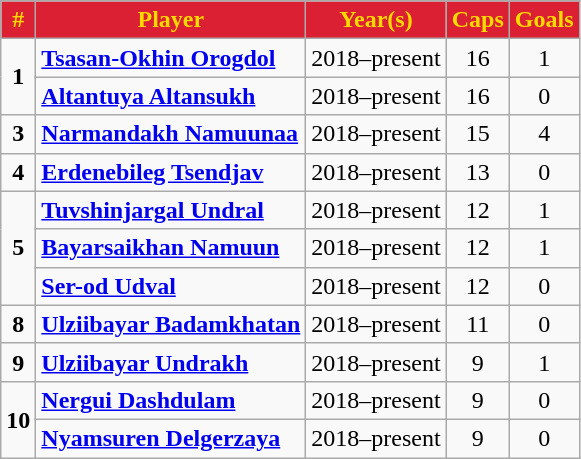<table class="wikitable sortable">
<tr>
<th style="background:#DA2032;color:#FFD900">#</th>
<th style="background:#DA2032;color:#FFD900">Player</th>
<th style="background:#DA2032;color:#FFD900">Year(s)</th>
<th style="background:#DA2032;color:#FFD900">Caps</th>
<th style="background:#DA2032;color:#FFD900">Goals</th>
</tr>
<tr>
<td align=center rowspan=2><strong>1</strong></td>
<td><strong><a href='#'>Tsasan-Okhin Orogdol</a></strong></td>
<td>2018–present</td>
<td align=center>16</td>
<td align=center>1</td>
</tr>
<tr>
<td><strong><a href='#'>Altantuya Altansukh</a></strong></td>
<td>2018–present</td>
<td align=center>16</td>
<td align=center>0</td>
</tr>
<tr>
<td align=center><strong>3</strong></td>
<td><strong><a href='#'>Narmandakh Namuunaa</a></strong></td>
<td>2018–present</td>
<td align=center>15</td>
<td align=center>4</td>
</tr>
<tr>
<td align=center><strong>4</strong></td>
<td><strong><a href='#'>Erdenebileg Tsendjav</a></strong></td>
<td>2018–present</td>
<td align=center>13</td>
<td align=center>0</td>
</tr>
<tr>
<td align=center rowspan=3><strong>5</strong></td>
<td><strong><a href='#'>Tuvshinjargal Undral</a></strong></td>
<td>2018–present</td>
<td align=center>12</td>
<td align=center>1</td>
</tr>
<tr>
<td><strong><a href='#'>Bayarsaikhan Namuun</a></strong></td>
<td>2018–present</td>
<td align=center>12</td>
<td align=center>1</td>
</tr>
<tr>
<td><strong><a href='#'>Ser-od Udval</a></strong></td>
<td>2018–present</td>
<td align=center>12</td>
<td align=center>0</td>
</tr>
<tr>
<td align=center><strong>8</strong></td>
<td><strong><a href='#'>Ulziibayar Badamkhatan</a></strong></td>
<td>2018–present</td>
<td align=center>11</td>
<td align=center>0</td>
</tr>
<tr>
<td align=center><strong>9</strong></td>
<td><strong><a href='#'>Ulziibayar Undrakh</a></strong></td>
<td>2018–present</td>
<td align=center>9</td>
<td align=center>1</td>
</tr>
<tr>
<td align=center rowspan=2><strong>10</strong></td>
<td><strong><a href='#'>Nergui Dashdulam</a></strong></td>
<td>2018–present</td>
<td align=center>9</td>
<td align=center>0</td>
</tr>
<tr>
<td><strong><a href='#'>Nyamsuren Delgerzaya</a></strong></td>
<td>2018–present</td>
<td align=center>9</td>
<td align=center>0</td>
</tr>
</table>
